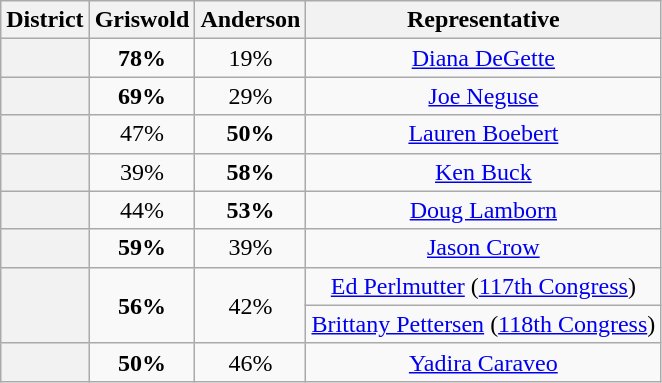<table class="wikitable sortable">
<tr>
<th>District</th>
<th>Griswold</th>
<th>Anderson</th>
<th>Representative</th>
</tr>
<tr align=center>
<th></th>
<td><strong>78%</strong></td>
<td>19%</td>
<td><a href='#'>Diana DeGette</a></td>
</tr>
<tr align=center>
<th></th>
<td><strong>69%</strong></td>
<td>29%</td>
<td><a href='#'>Joe Neguse</a></td>
</tr>
<tr align=center>
<th></th>
<td>47%</td>
<td><strong>50%</strong></td>
<td><a href='#'>Lauren Boebert</a></td>
</tr>
<tr align=center>
<th></th>
<td>39%</td>
<td><strong>58%</strong></td>
<td><a href='#'>Ken Buck</a></td>
</tr>
<tr align=center>
<th></th>
<td>44%</td>
<td><strong>53%</strong></td>
<td><a href='#'>Doug Lamborn</a></td>
</tr>
<tr align=center>
<th></th>
<td><strong>59%</strong></td>
<td>39%</td>
<td><a href='#'>Jason Crow</a></td>
</tr>
<tr align=center>
<th rowspan=2 ></th>
<td rowspan=2><strong>56%</strong></td>
<td rowspan=2>42%</td>
<td><a href='#'>Ed Perlmutter</a> (<a href='#'>117th Congress</a>)</td>
</tr>
<tr align=center>
<td><a href='#'>Brittany Pettersen</a> (<a href='#'>118th Congress</a>)</td>
</tr>
<tr align=center>
<th></th>
<td><strong>50%</strong></td>
<td>46%</td>
<td><a href='#'>Yadira Caraveo</a></td>
</tr>
</table>
